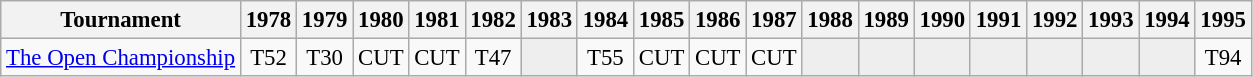<table class="wikitable" style="font-size:95%;text-align:center;">
<tr>
<th>Tournament</th>
<th>1978</th>
<th>1979</th>
<th>1980</th>
<th>1981</th>
<th>1982</th>
<th>1983</th>
<th>1984</th>
<th>1985</th>
<th>1986</th>
<th>1987</th>
<th>1988</th>
<th>1989</th>
<th>1990</th>
<th>1991</th>
<th>1992</th>
<th>1993</th>
<th>1994</th>
<th>1995</th>
</tr>
<tr>
<td><a href='#'>The Open Championship</a></td>
<td>T52</td>
<td>T30</td>
<td>CUT</td>
<td>CUT</td>
<td>T47</td>
<td style="background:#eeeeee;"></td>
<td>T55</td>
<td>CUT</td>
<td>CUT</td>
<td>CUT</td>
<td style="background:#eeeeee;"></td>
<td style="background:#eeeeee;"></td>
<td style="background:#eeeeee;"></td>
<td style="background:#eeeeee;"></td>
<td style="background:#eeeeee;"></td>
<td style="background:#eeeeee;"></td>
<td style="background:#eeeeee;"></td>
<td>T94</td>
</tr>
</table>
